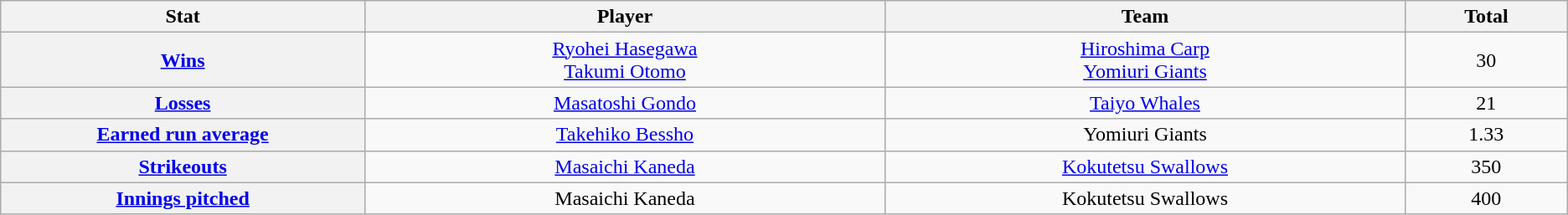<table class="wikitable" style="text-align:center;">
<tr>
<th scope="col" width="7%">Stat</th>
<th scope="col" width="10%">Player</th>
<th scope="col" width="10%">Team</th>
<th scope="col" width="3%">Total</th>
</tr>
<tr>
<th scope="row" style="text-align:center;"><a href='#'>Wins</a></th>
<td><a href='#'>Ryohei Hasegawa</a><br><a href='#'>Takumi Otomo</a></td>
<td><a href='#'>Hiroshima Carp</a><br><a href='#'>Yomiuri Giants</a></td>
<td>30</td>
</tr>
<tr>
<th scope="row" style="text-align:center;"><a href='#'>Losses</a></th>
<td><a href='#'>Masatoshi Gondo</a></td>
<td><a href='#'>Taiyo Whales</a></td>
<td>21</td>
</tr>
<tr>
<th scope="row" style="text-align:center;"><a href='#'>Earned run average</a></th>
<td><a href='#'>Takehiko Bessho</a></td>
<td>Yomiuri Giants</td>
<td>1.33</td>
</tr>
<tr>
<th scope="row" style="text-align:center;"><a href='#'>Strikeouts</a></th>
<td><a href='#'>Masaichi Kaneda</a></td>
<td><a href='#'>Kokutetsu Swallows</a></td>
<td>350</td>
</tr>
<tr>
<th scope="row" style="text-align:center;"><a href='#'>Innings pitched</a></th>
<td>Masaichi Kaneda</td>
<td>Kokutetsu Swallows</td>
<td>400</td>
</tr>
</table>
